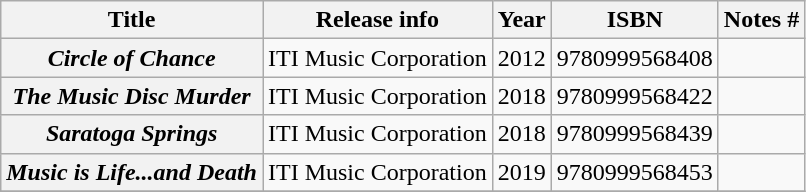<table class="wikitable plainrowheaders sortable">
<tr>
<th scope="col">Title</th>
<th scope="col">Release info</th>
<th scope="col">Year</th>
<th scope="col">ISBN</th>
<th scope="col" class="unsortable">Notes #</th>
</tr>
<tr>
<th scope="row"><em>Circle of Chance</em></th>
<td>ITI Music Corporation</td>
<td>2012</td>
<td>9780999568408</td>
<td></td>
</tr>
<tr>
<th scope="row"><em>The Music Disc Murder</em></th>
<td>ITI Music Corporation</td>
<td>2018</td>
<td>9780999568422</td>
<td></td>
</tr>
<tr>
<th scope="row"><em>Saratoga Springs</em></th>
<td>ITI Music Corporation</td>
<td>2018</td>
<td>9780999568439</td>
<td></td>
</tr>
<tr>
<th scope="row"><em>Music is Life...and Death</em></th>
<td>ITI Music Corporation</td>
<td>2019</td>
<td>9780999568453</td>
<td></td>
</tr>
<tr>
</tr>
</table>
